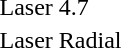<table>
<tr>
<td>Laser 4.7</td>
<td></td>
<td></td>
<td></td>
</tr>
<tr>
<td>Laser Radial</td>
<td></td>
<td></td>
<td></td>
</tr>
</table>
